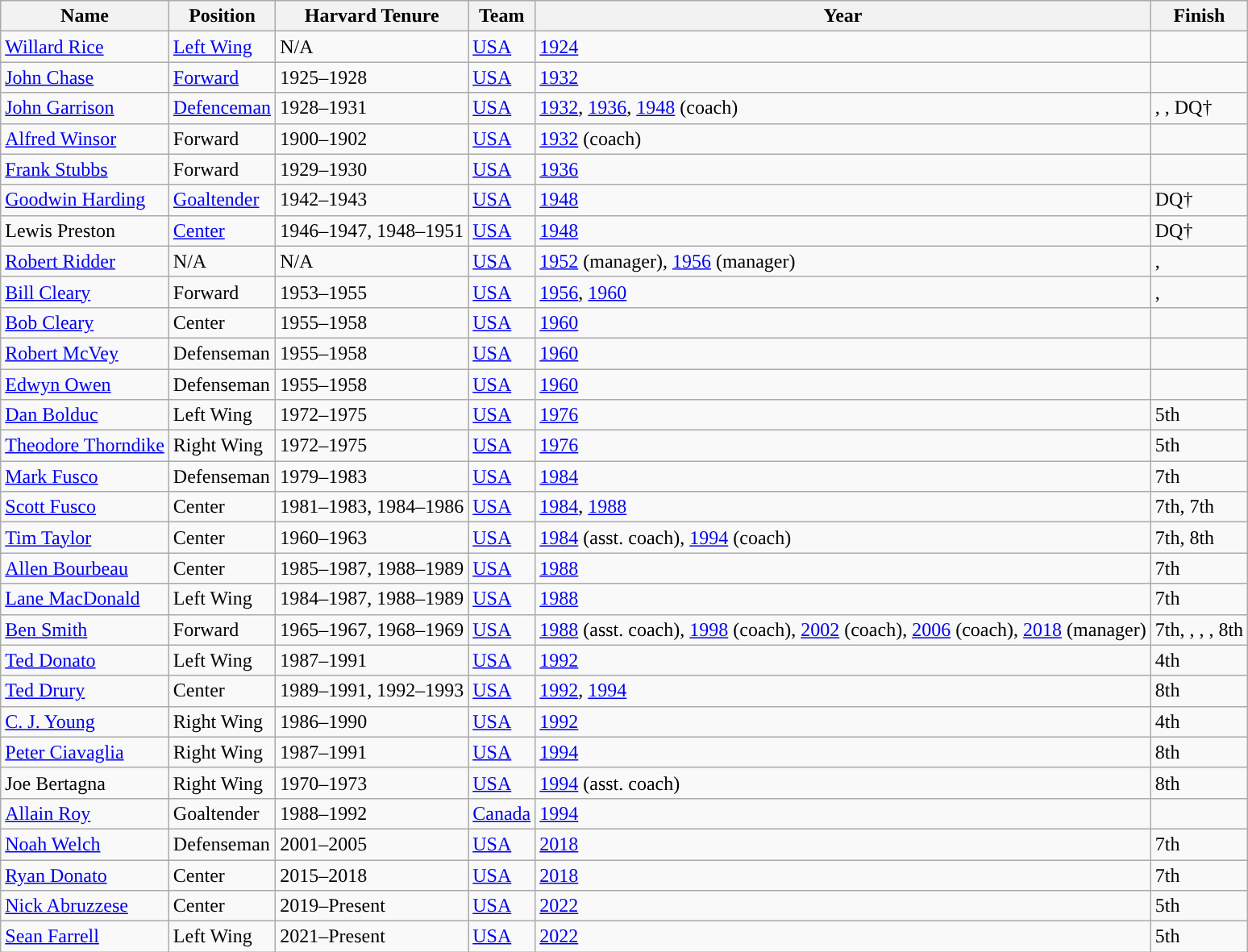<table class= "wikitable sortable">
<tr>
<th>Name</th>
<th>Position</th>
<th>Harvard Tenure</th>
<th>Team</th>
<th>Year</th>
<th>Finish</th>
</tr>
<tr>
<td><a href='#'>Willard Rice</a></td>
<td><a href='#'>Left Wing</a></td>
<td>N/A</td>
<td> <a href='#'>USA</a></td>
<td><a href='#'>1924</a></td>
<td></td>
</tr>
<tr>
<td><a href='#'>John Chase</a></td>
<td><a href='#'>Forward</a></td>
<td>1925–1928</td>
<td> <a href='#'>USA</a></td>
<td><a href='#'>1932</a></td>
<td></td>
</tr>
<tr>
<td><a href='#'>John Garrison</a></td>
<td><a href='#'>Defenceman</a></td>
<td>1928–1931</td>
<td> <a href='#'>USA</a></td>
<td><a href='#'>1932</a>, <a href='#'>1936</a>, <a href='#'>1948</a> (coach)</td>
<td>, , DQ†</td>
</tr>
<tr>
<td><a href='#'>Alfred Winsor</a></td>
<td>Forward</td>
<td>1900–1902</td>
<td> <a href='#'>USA</a></td>
<td><a href='#'>1932</a> (coach)</td>
<td></td>
</tr>
<tr>
<td><a href='#'>Frank Stubbs</a></td>
<td>Forward</td>
<td>1929–1930</td>
<td> <a href='#'>USA</a></td>
<td><a href='#'>1936</a></td>
<td></td>
</tr>
<tr>
<td><a href='#'>Goodwin Harding</a></td>
<td><a href='#'>Goaltender</a></td>
<td>1942–1943</td>
<td> <a href='#'>USA</a></td>
<td><a href='#'>1948</a></td>
<td>DQ†</td>
</tr>
<tr>
<td>Lewis Preston</td>
<td><a href='#'>Center</a></td>
<td>1946–1947, 1948–1951</td>
<td> <a href='#'>USA</a></td>
<td><a href='#'>1948</a></td>
<td>DQ†</td>
</tr>
<tr>
<td><a href='#'>Robert Ridder</a></td>
<td>N/A</td>
<td>N/A</td>
<td> <a href='#'>USA</a></td>
<td><a href='#'>1952</a> (manager), <a href='#'>1956</a> (manager)</td>
<td>, </td>
</tr>
<tr>
<td><a href='#'>Bill Cleary</a></td>
<td>Forward</td>
<td>1953–1955</td>
<td> <a href='#'>USA</a></td>
<td><a href='#'>1956</a>, <a href='#'>1960</a></td>
<td>, </td>
</tr>
<tr>
<td><a href='#'>Bob Cleary</a></td>
<td>Center</td>
<td>1955–1958</td>
<td> <a href='#'>USA</a></td>
<td><a href='#'>1960</a></td>
<td></td>
</tr>
<tr>
<td><a href='#'>Robert McVey</a></td>
<td>Defenseman</td>
<td>1955–1958</td>
<td> <a href='#'>USA</a></td>
<td><a href='#'>1960</a></td>
<td></td>
</tr>
<tr>
<td><a href='#'>Edwyn Owen</a></td>
<td>Defenseman</td>
<td>1955–1958</td>
<td> <a href='#'>USA</a></td>
<td><a href='#'>1960</a></td>
<td></td>
</tr>
<tr>
<td><a href='#'>Dan Bolduc</a></td>
<td>Left Wing</td>
<td>1972–1975</td>
<td> <a href='#'>USA</a></td>
<td><a href='#'>1976</a></td>
<td>5th</td>
</tr>
<tr>
<td><a href='#'>Theodore Thorndike</a></td>
<td>Right Wing</td>
<td>1972–1975</td>
<td> <a href='#'>USA</a></td>
<td><a href='#'>1976</a></td>
<td>5th</td>
</tr>
<tr>
<td><a href='#'>Mark Fusco</a></td>
<td>Defenseman</td>
<td>1979–1983</td>
<td> <a href='#'>USA</a></td>
<td><a href='#'>1984</a></td>
<td>7th</td>
</tr>
<tr>
<td><a href='#'>Scott Fusco</a></td>
<td>Center</td>
<td>1981–1983, 1984–1986</td>
<td> <a href='#'>USA</a></td>
<td><a href='#'>1984</a>, <a href='#'>1988</a></td>
<td>7th, 7th</td>
</tr>
<tr>
<td><a href='#'>Tim Taylor</a></td>
<td>Center</td>
<td>1960–1963</td>
<td> <a href='#'>USA</a></td>
<td><a href='#'>1984</a> (asst. coach), <a href='#'>1994</a> (coach)</td>
<td>7th, 8th</td>
</tr>
<tr>
<td><a href='#'>Allen Bourbeau</a></td>
<td>Center</td>
<td>1985–1987, 1988–1989</td>
<td> <a href='#'>USA</a></td>
<td><a href='#'>1988</a></td>
<td>7th</td>
</tr>
<tr>
<td><a href='#'>Lane MacDonald</a></td>
<td>Left Wing</td>
<td>1984–1987, 1988–1989</td>
<td> <a href='#'>USA</a></td>
<td><a href='#'>1988</a></td>
<td>7th</td>
</tr>
<tr>
<td><a href='#'>Ben Smith</a></td>
<td>Forward</td>
<td>1965–1967, 1968–1969</td>
<td> <a href='#'>USA</a></td>
<td><a href='#'>1988</a> (asst. coach), <a href='#'>1998</a> (coach), <a href='#'>2002</a> (coach), <a href='#'>2006</a> (coach), <a href='#'>2018</a> (manager)</td>
<td>7th, , , , 8th</td>
</tr>
<tr>
<td><a href='#'>Ted Donato</a></td>
<td>Left Wing</td>
<td>1987–1991</td>
<td> <a href='#'>USA</a></td>
<td><a href='#'>1992</a></td>
<td>4th</td>
</tr>
<tr>
<td><a href='#'>Ted Drury</a></td>
<td>Center</td>
<td>1989–1991, 1992–1993</td>
<td> <a href='#'>USA</a></td>
<td><a href='#'>1992</a>, <a href='#'>1994</a></td>
<td>8th</td>
</tr>
<tr>
<td><a href='#'>C. J. Young</a></td>
<td>Right Wing</td>
<td>1986–1990</td>
<td> <a href='#'>USA</a></td>
<td><a href='#'>1992</a></td>
<td>4th</td>
</tr>
<tr>
<td><a href='#'>Peter Ciavaglia</a></td>
<td>Right Wing</td>
<td>1987–1991</td>
<td> <a href='#'>USA</a></td>
<td><a href='#'>1994</a></td>
<td>8th</td>
</tr>
<tr>
<td>Joe Bertagna</td>
<td>Right Wing</td>
<td>1970–1973</td>
<td> <a href='#'>USA</a></td>
<td><a href='#'>1994</a> (asst. coach)</td>
<td>8th</td>
</tr>
<tr>
<td><a href='#'>Allain Roy</a></td>
<td>Goaltender</td>
<td>1988–1992</td>
<td> <a href='#'>Canada</a></td>
<td><a href='#'>1994</a></td>
<td></td>
</tr>
<tr>
<td><a href='#'>Noah Welch</a></td>
<td>Defenseman</td>
<td>2001–2005</td>
<td> <a href='#'>USA</a></td>
<td><a href='#'>2018</a></td>
<td>7th</td>
</tr>
<tr>
<td><a href='#'>Ryan Donato</a></td>
<td>Center</td>
<td>2015–2018</td>
<td> <a href='#'>USA</a></td>
<td><a href='#'>2018</a></td>
<td>7th</td>
</tr>
<tr>
<td><a href='#'>Nick Abruzzese</a></td>
<td>Center</td>
<td>2019–Present</td>
<td> <a href='#'>USA</a></td>
<td><a href='#'>2022</a></td>
<td>5th</td>
</tr>
<tr>
<td><a href='#'>Sean Farrell</a></td>
<td>Left Wing</td>
<td>2021–Present</td>
<td> <a href='#'>USA</a></td>
<td><a href='#'>2022</a></td>
<td>5th</td>
</tr>
</table>
